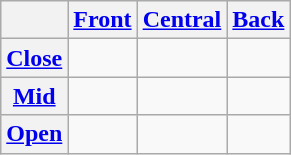<table class="wikitable">
<tr>
<th></th>
<th><a href='#'>Front</a></th>
<th><a href='#'>Central</a></th>
<th><a href='#'>Back</a></th>
</tr>
<tr align=center>
<th><a href='#'>Close</a></th>
<td> </td>
<td></td>
<td> </td>
</tr>
<tr align=center>
<th><a href='#'>Mid</a></th>
<td> </td>
<td></td>
<td> </td>
</tr>
<tr align=center>
<th><a href='#'>Open</a></th>
<td></td>
<td> </td>
<td></td>
</tr>
</table>
